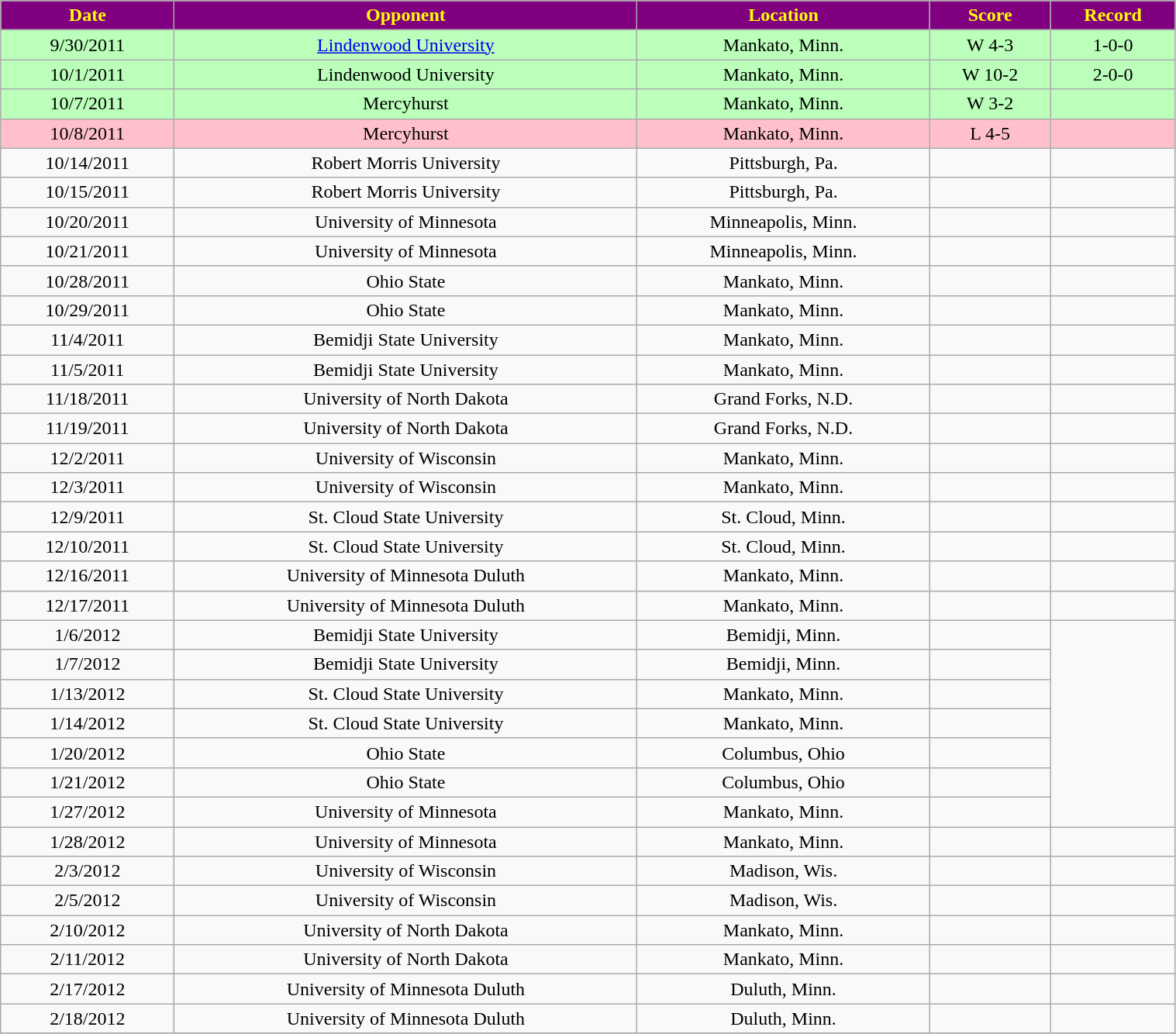<table class="wikitable" width="80%">
<tr align="center"  style=" background:purple;color:yellow;">
<td><strong>Date</strong></td>
<td><strong>Opponent</strong></td>
<td><strong>Location</strong></td>
<td><strong>Score</strong></td>
<td><strong>Record</strong></td>
</tr>
<tr align="center" bgcolor="bbffbb">
<td>9/30/2011</td>
<td><a href='#'>Lindenwood University</a></td>
<td>Mankato, Minn.</td>
<td>W 4-3</td>
<td>1-0-0</td>
</tr>
<tr align="center" bgcolor="bbffbb">
<td>10/1/2011</td>
<td>Lindenwood University</td>
<td>Mankato, Minn.</td>
<td>W 10-2</td>
<td>2-0-0</td>
</tr>
<tr align="center" bgcolor="bbffbb">
<td>10/7/2011</td>
<td>Mercyhurst</td>
<td>Mankato, Minn.</td>
<td>W 3-2</td>
<td></td>
</tr>
<tr align="center" bgcolor="pink">
<td>10/8/2011</td>
<td>Mercyhurst</td>
<td>Mankato, Minn.</td>
<td>L 4-5</td>
<td></td>
</tr>
<tr align="center" bgcolor="">
<td>10/14/2011</td>
<td>Robert Morris University</td>
<td>Pittsburgh, Pa.</td>
<td></td>
<td></td>
</tr>
<tr align="center" bgcolor="">
<td>10/15/2011</td>
<td>Robert Morris University</td>
<td>Pittsburgh, Pa.</td>
<td></td>
<td></td>
</tr>
<tr align="center" bgcolor="">
<td>10/20/2011</td>
<td>University of Minnesota</td>
<td>Minneapolis, Minn.</td>
<td></td>
<td></td>
</tr>
<tr align="center" bgcolor="">
<td>10/21/2011</td>
<td>University of Minnesota</td>
<td>Minneapolis, Minn.</td>
<td></td>
<td></td>
</tr>
<tr align="center" bgcolor="">
<td>10/28/2011</td>
<td>Ohio State</td>
<td>Mankato, Minn.</td>
<td></td>
<td></td>
</tr>
<tr align="center" bgcolor="">
<td>10/29/2011</td>
<td>Ohio State</td>
<td>Mankato, Minn.</td>
<td></td>
<td></td>
</tr>
<tr align="center" bgcolor="">
<td>11/4/2011</td>
<td>Bemidji State University</td>
<td>Mankato, Minn.</td>
<td></td>
<td></td>
</tr>
<tr align="center" bgcolor="">
<td>11/5/2011</td>
<td>Bemidji State University</td>
<td>Mankato, Minn.</td>
<td></td>
<td></td>
</tr>
<tr align="center" bgcolor="">
<td>11/18/2011</td>
<td>University of North Dakota</td>
<td>Grand Forks, N.D.</td>
<td></td>
<td></td>
</tr>
<tr align="center" bgcolor="">
<td>11/19/2011</td>
<td>University of North Dakota</td>
<td>Grand Forks, N.D.</td>
<td></td>
<td></td>
</tr>
<tr align="center" bgcolor="">
<td>12/2/2011</td>
<td>University of Wisconsin</td>
<td>Mankato, Minn.</td>
<td></td>
<td></td>
</tr>
<tr align="center" bgcolor="">
<td>12/3/2011</td>
<td>University of Wisconsin</td>
<td>Mankato, Minn.</td>
<td></td>
<td></td>
</tr>
<tr align="center" bgcolor="">
<td>12/9/2011</td>
<td>St. Cloud State University</td>
<td>St. Cloud, Minn.</td>
<td></td>
<td></td>
</tr>
<tr align="center" bgcolor="">
<td>12/10/2011</td>
<td>St. Cloud State University</td>
<td>St. Cloud, Minn.</td>
<td></td>
<td></td>
</tr>
<tr align="center" bgcolor="">
<td>12/16/2011</td>
<td>University of Minnesota Duluth</td>
<td>Mankato, Minn.</td>
<td></td>
<td></td>
</tr>
<tr align="center" bgcolor="">
<td>12/17/2011</td>
<td>University of Minnesota Duluth</td>
<td>Mankato, Minn.</td>
<td></td>
<td></td>
</tr>
<tr align="center" bgcolor="">
<td>1/6/2012</td>
<td>Bemidji State University</td>
<td>Bemidji, Minn.</td>
<td></td>
</tr>
<tr align="center" bgcolor="">
<td>1/7/2012</td>
<td>Bemidji State University</td>
<td>Bemidji, Minn.</td>
<td></td>
</tr>
<tr align="center" bgcolor="">
<td>1/13/2012</td>
<td>St. Cloud State University</td>
<td>Mankato, Minn.</td>
<td></td>
</tr>
<tr align="center" bgcolor="">
<td>1/14/2012</td>
<td>St. Cloud State University</td>
<td>Mankato, Minn.</td>
<td></td>
</tr>
<tr align="center" bgcolor="">
<td>1/20/2012</td>
<td>Ohio State</td>
<td>Columbus, Ohio</td>
<td></td>
</tr>
<tr align="center" bgcolor="">
<td>1/21/2012</td>
<td>Ohio State</td>
<td>Columbus, Ohio</td>
<td></td>
</tr>
<tr align="center" bgcolor="">
<td>1/27/2012</td>
<td>University of Minnesota</td>
<td>Mankato, Minn.</td>
<td></td>
</tr>
<tr align="center" bgcolor="">
<td>1/28/2012</td>
<td>University of Minnesota</td>
<td>Mankato, Minn.</td>
<td></td>
<td></td>
</tr>
<tr align="center" bgcolor="">
<td>2/3/2012</td>
<td>University of Wisconsin</td>
<td>Madison, Wis.</td>
<td></td>
<td></td>
</tr>
<tr align="center" bgcolor="">
<td>2/5/2012</td>
<td>University of Wisconsin</td>
<td>Madison, Wis.</td>
<td></td>
<td></td>
</tr>
<tr align="center" bgcolor="">
<td>2/10/2012</td>
<td>University of North Dakota</td>
<td>Mankato, Minn.</td>
<td></td>
<td></td>
</tr>
<tr align="center" bgcolor="">
<td>2/11/2012</td>
<td>University of North Dakota</td>
<td>Mankato, Minn.</td>
<td></td>
<td></td>
</tr>
<tr align="center" bgcolor="">
<td>2/17/2012</td>
<td>University of Minnesota Duluth</td>
<td>Duluth, Minn.</td>
<td></td>
<td></td>
</tr>
<tr align="center" bgcolor="">
<td>2/18/2012</td>
<td>University of Minnesota Duluth</td>
<td>Duluth, Minn.</td>
<td></td>
<td></td>
</tr>
<tr align="center" bgcolor="">
</tr>
</table>
